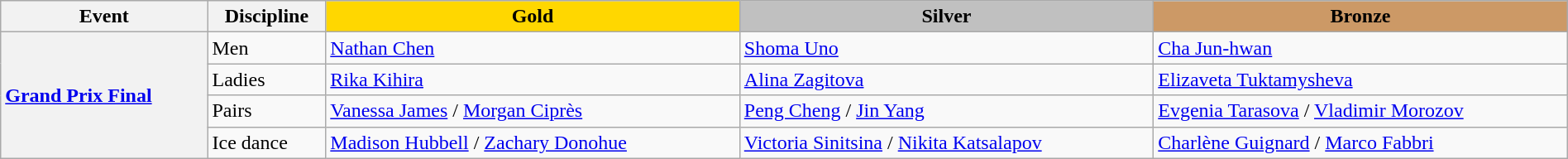<table class="wikitable unsortable" style="text-align:left; width:100%;">
<tr>
<th scope="col" style="width:10%">Event</th>
<th scope="col" style="width:5%">Discipline</th>
<td scope="col" style="text-align:center; width:20%; background:gold"><strong>Gold</strong></td>
<td scope="col" style="text-align:center; width:20%; background:silver"><strong>Silver</strong></td>
<td scope="col" style="text-align:center; width:20%; background:#c96"><strong>Bronze</strong></td>
</tr>
<tr>
<th scope="row" style="text-align:left" rowspan="4"> <a href='#'>Grand Prix Final</a></th>
<td>Men</td>
<td> <a href='#'>Nathan Chen</a></td>
<td> <a href='#'>Shoma Uno</a></td>
<td> <a href='#'>Cha Jun-hwan</a></td>
</tr>
<tr>
<td>Ladies</td>
<td> <a href='#'>Rika Kihira</a></td>
<td> <a href='#'>Alina Zagitova</a></td>
<td> <a href='#'>Elizaveta Tuktamysheva</a></td>
</tr>
<tr>
<td>Pairs</td>
<td> <a href='#'>Vanessa James</a> / <a href='#'>Morgan Ciprès</a></td>
<td> <a href='#'>Peng Cheng</a> / <a href='#'>Jin Yang</a></td>
<td> <a href='#'>Evgenia Tarasova</a> / <a href='#'>Vladimir Morozov</a></td>
</tr>
<tr>
<td>Ice dance</td>
<td> <a href='#'>Madison Hubbell</a> / <a href='#'>Zachary Donohue</a></td>
<td> <a href='#'>Victoria Sinitsina</a> / <a href='#'>Nikita Katsalapov</a></td>
<td> <a href='#'>Charlène Guignard</a> / <a href='#'>Marco Fabbri</a></td>
</tr>
</table>
